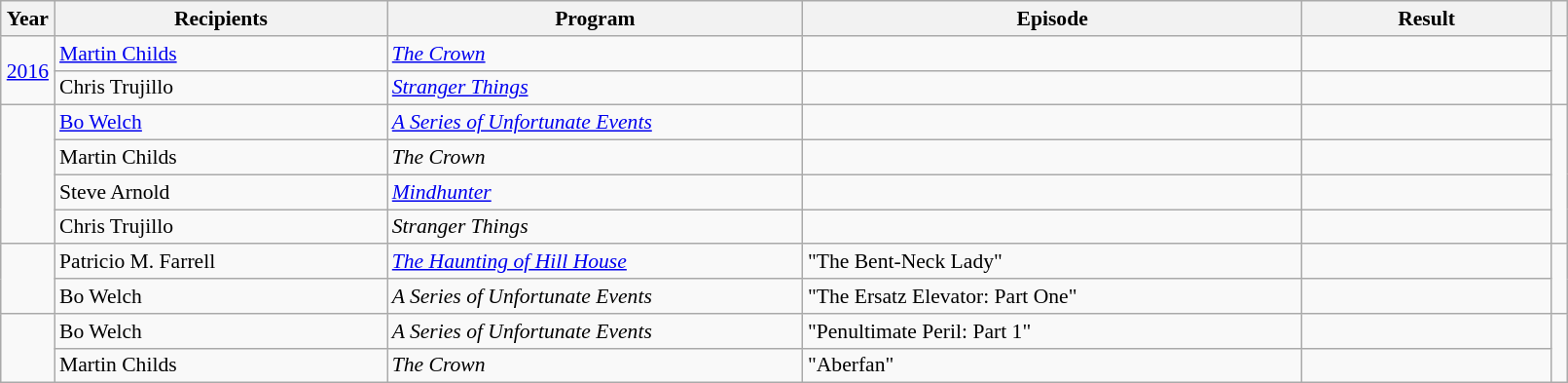<table class="wikitable plainrowheaders" style="font-size: 90%" width=85%>
<tr>
<th scope="col" style="width:2%;">Year</th>
<th scope="col" style="width:20%;">Recipients</th>
<th scope="col" style="width:25%;">Program</th>
<th scope="col" style="width:30%;">Episode</th>
<th scope="col" style="width:15%;">Result</th>
<th scope="col" class="unsortable" style="width:1%;"></th>
</tr>
<tr>
<td rowspan="2" style="text-align:center;"><a href='#'>2016</a></td>
<td><a href='#'>Martin Childs</a></td>
<td><em><a href='#'>The Crown</a></em></td>
<td></td>
<td></td>
<td rowspan="2" style="text-align:center;"></td>
</tr>
<tr>
<td>Chris Trujillo</td>
<td><em><a href='#'>Stranger Things</a></em></td>
<td></td>
<td></td>
</tr>
<tr>
<td rowspan="4"></td>
<td><a href='#'>Bo Welch</a></td>
<td><em><a href='#'>A Series of Unfortunate Events</a></em></td>
<td></td>
<td></td>
<td rowspan="4"></td>
</tr>
<tr>
<td>Martin Childs</td>
<td><em>The Crown</em></td>
<td></td>
<td></td>
</tr>
<tr>
<td>Steve Arnold</td>
<td><em><a href='#'>Mindhunter</a></em></td>
<td></td>
<td></td>
</tr>
<tr>
<td>Chris Trujillo</td>
<td><em>Stranger Things</em></td>
<td></td>
<td></td>
</tr>
<tr>
<td rowspan="2"></td>
<td>Patricio M. Farrell</td>
<td><em><a href='#'>The Haunting of Hill House</a></em></td>
<td>"The Bent-Neck Lady"</td>
<td></td>
<td rowspan="2"></td>
</tr>
<tr>
<td>Bo Welch</td>
<td><em>A Series of Unfortunate Events</em></td>
<td>"The Ersatz Elevator: Part One"</td>
<td></td>
</tr>
<tr>
<td rowspan="2"></td>
<td>Bo Welch</td>
<td><em>A Series of Unfortunate Events</em></td>
<td>"Penultimate Peril: Part 1"</td>
<td></td>
<td rowspan="2"></td>
</tr>
<tr>
<td>Martin Childs</td>
<td><em>The Crown</em></td>
<td>"Aberfan"</td>
<td></td>
</tr>
</table>
